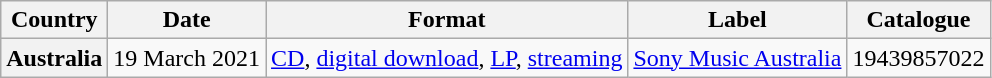<table class="wikitable plainrowheaders">
<tr>
<th scope="col">Country</th>
<th scope="col">Date</th>
<th scope="col">Format</th>
<th scope="col">Label</th>
<th scope="col">Catalogue</th>
</tr>
<tr>
<th scope="row">Australia</th>
<td>19 March 2021</td>
<td><a href='#'>CD</a>, <a href='#'>digital download</a>, <a href='#'>LP</a>, <a href='#'>streaming</a></td>
<td><a href='#'>Sony Music Australia</a></td>
<td>19439857022</td>
</tr>
</table>
